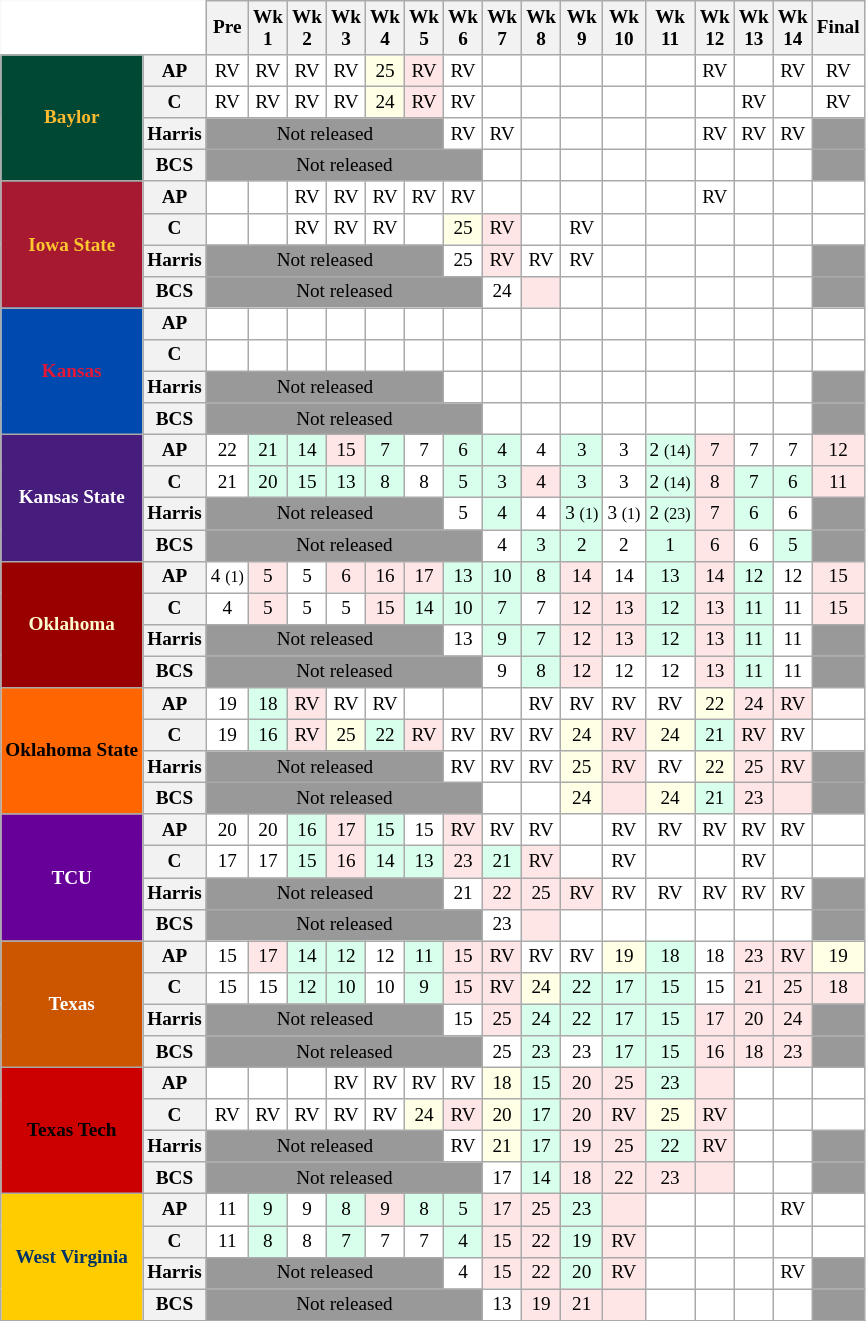<table class="wikitable" style="white-space:nowrap;font-size:80%;">
<tr>
<th colspan=2 style="background:white; border-top-style:hidden; border-left-style:hidden;"> </th>
<th>Pre</th>
<th>Wk<br>1</th>
<th>Wk<br>2</th>
<th>Wk<br>3</th>
<th>Wk<br>4</th>
<th>Wk<br>5</th>
<th>Wk<br>6</th>
<th>Wk<br>7</th>
<th>Wk<br>8</th>
<th>Wk<br>9</th>
<th>Wk<br>10</th>
<th>Wk<br>11</th>
<th>Wk<br>12</th>
<th>Wk<br>13</th>
<th>Wk<br>14</th>
<th>Final</th>
</tr>
<tr style="text-align:center;">
<th rowspan=4 style="background:#004834; color:#FDBB2F;">Baylor</th>
<th>AP</th>
<td style="background:#FFF;">RV</td>
<td style="background:#FFF;">RV</td>
<td style="background:#FFF;">RV</td>
<td style="background:#FFF;">RV</td>
<td style="background:#FFFFE6;">25</td>
<td style="background:#FFE6E6;">RV</td>
<td style="background:#FFF;">RV</td>
<td style="background:#FFF;"></td>
<td style="background:#FFF;"></td>
<td style="background:#FFF;"></td>
<td style="background:#FFF;"></td>
<td style="background:#FFF;"></td>
<td style="background:#FFF;">RV</td>
<td style="background:#FFF;"></td>
<td style="background:#FFF;">RV</td>
<td style="background:#FFF;">RV</td>
</tr>
<tr style="text-align:center;">
<th>C</th>
<td style="background:#FFF;">RV</td>
<td style="background:#FFF;">RV</td>
<td style="background:#FFF;">RV</td>
<td style="background:#FFF;">RV</td>
<td style="background:#FFFFE6;">24</td>
<td style="background:#FFE6E6;">RV</td>
<td style="background:#FFF;">RV</td>
<td style="background:#FFF;"></td>
<td style="background:#FFF;"></td>
<td style="background:#FFF;"></td>
<td style="background:#FFF;"></td>
<td style="background:#FFF;"></td>
<td style="background:#FFF;"></td>
<td style="background:#FFF;">RV</td>
<td style="background:#FFF;"></td>
<td style="background:#FFF;">RV</td>
</tr>
<tr style="text-align:center;">
<th>Harris</th>
<td colspan="6" style="background:#999999;">Not released</td>
<td style="background:#FFF;">RV</td>
<td style="background:#FFF;">RV</td>
<td style="background:#FFF;"></td>
<td style="background:#FFF;"></td>
<td style="background:#FFF;"></td>
<td style="background:#FFF;"></td>
<td style="background:#FFF;">RV</td>
<td style="background:#FFF;">RV</td>
<td style="background:#FFF;">RV</td>
<td style="background:#999999;"></td>
</tr>
<tr style="text-align:center;">
<th>BCS</th>
<td colspan="7" style="background:#999999;">Not released</td>
<td style="background:#FFF;"></td>
<td style="background:#FFF;"></td>
<td style="background:#FFF;"></td>
<td style="background:#FFF;"></td>
<td style="background:#FFF;"></td>
<td style="background:#FFF;"></td>
<td style="background:#FFF;"></td>
<td style="background:#FFF;"></td>
<td style="background:#999999;"></td>
</tr>
<tr style="text-align:center;">
<th rowspan=4 style="background:#A71930; color:#FDC82F;">Iowa State</th>
<th>AP</th>
<td style="background:#FFF;"></td>
<td style="background:#FFF;"></td>
<td style="background:#FFF;">RV</td>
<td style="background:#FFF;">RV</td>
<td style="background:#FFF;">RV</td>
<td style="background:#FFF;">RV</td>
<td style="background:#FFF;">RV</td>
<td style="background:#FFF;"></td>
<td style="background:#FFF;"></td>
<td style="background:#FFF;"></td>
<td style="background:#FFF;"></td>
<td style="background:#FFF;"></td>
<td style="background:#FFF;">RV</td>
<td style="background:#FFF;"></td>
<td style="background:#FFF;"></td>
<td style="background:#FFF;"></td>
</tr>
<tr style="text-align:center;">
<th>C</th>
<td style="background:#FFF;"></td>
<td style="background:#FFF;"></td>
<td style="background:#FFF;">RV</td>
<td style="background:#FFF;">RV</td>
<td style="background:#FFF;">RV</td>
<td style="background:#FFF;"></td>
<td style="background:#FFFFE6;">25</td>
<td style="background:#FFE6E6;">RV</td>
<td style="background:#FFF;"></td>
<td style="background:#FFF;">RV</td>
<td style="background:#FFF;"></td>
<td style="background:#FFF;"></td>
<td style="background:#FFF;"></td>
<td style="background:#FFF;"></td>
<td style="background:#FFF;"></td>
<td style="background:#FFF;"></td>
</tr>
<tr style="text-align:center;">
<th>Harris</th>
<td colspan="6" style="background:#999999;">Not released</td>
<td style="background:#FFF;">25</td>
<td style="background:#FFE6E6;">RV</td>
<td style="background:#FFF;">RV</td>
<td style="background:#FFF;">RV</td>
<td style="background:#FFF;"></td>
<td style="background:#FFF;"></td>
<td style="background:#FFF;"></td>
<td style="background:#FFF;"></td>
<td style="background:#FFF;"></td>
<td style="background:#999999;"></td>
</tr>
<tr style="text-align:center;">
<th>BCS</th>
<td colspan="7" style="background:#999999;">Not released</td>
<td style="background:#FFF;">24</td>
<td style="background:#FFE6E6;"></td>
<td style="background:#FFF;"></td>
<td style="background:#FFF;"></td>
<td style="background:#FFF;"></td>
<td style="background:#FFF;"></td>
<td style="background:#FFF;"></td>
<td style="background:#FFF;"></td>
<td style="background:#999999;"></td>
</tr>
<tr style="text-align:center;">
<th rowspan=4 style="background:#0049AE; color:#E31736;">Kansas</th>
<th>AP</th>
<td style="background:#FFF;"></td>
<td style="background:#FFF;"></td>
<td style="background:#FFF;"></td>
<td style="background:#FFF;"></td>
<td style="background:#FFF;"></td>
<td style="background:#FFF;"></td>
<td style="background:#FFF;"></td>
<td style="background:#FFF;"></td>
<td style="background:#FFF;"></td>
<td style="background:#FFF;"></td>
<td style="background:#FFF;"></td>
<td style="background:#FFF;"></td>
<td style="background:#FFF;"></td>
<td style="background:#FFF;"></td>
<td style="background:#FFF;"></td>
<td style="background:#FFF;"></td>
</tr>
<tr style="text-align:center;">
<th>C</th>
<td style="background:#FFF;"></td>
<td style="background:#FFF;"></td>
<td style="background:#FFF;"></td>
<td style="background:#FFF;"></td>
<td style="background:#FFF;"></td>
<td style="background:#FFF;"></td>
<td style="background:#FFF;"></td>
<td style="background:#FFF;"></td>
<td style="background:#FFF;"></td>
<td style="background:#FFF;"></td>
<td style="background:#FFF;"></td>
<td style="background:#FFF;"></td>
<td style="background:#FFF;"></td>
<td style="background:#FFF;"></td>
<td style="background:#FFF;"></td>
<td style="background:#FFF;"></td>
</tr>
<tr style="text-align:center;">
<th>Harris</th>
<td colspan="6" style="background:#999999;">Not released</td>
<td style="background:#FFF;"></td>
<td style="background:#FFF;"></td>
<td style="background:#FFF;"></td>
<td style="background:#FFF;"></td>
<td style="background:#FFF;"></td>
<td style="background:#FFF;"></td>
<td style="background:#FFF;"></td>
<td style="background:#FFF;"></td>
<td style="background:#FFF;"></td>
<td style="background:#999999;"></td>
</tr>
<tr style="text-align:center;">
<th>BCS</th>
<td colspan="7" style="background:#999999;">Not released</td>
<td style="background:#FFF;"></td>
<td style="background:#FFF;"></td>
<td style="background:#FFF;"></td>
<td style="background:#FFF;"></td>
<td style="background:#FFF;"></td>
<td style="background:#FFF;"></td>
<td style="background:#FFF;"></td>
<td style="background:#FFF;"></td>
<td style="background:#999999;"></td>
</tr>
<tr style="text-align:center;">
<th rowspan=4 style="background:#461D7C; color:#FFFFFF;">Kansas State</th>
<th>AP</th>
<td style="background:#FFF;">22</td>
<td style="background:#D8FFEB;">21</td>
<td style="background:#D8FFEB;">14</td>
<td style="background:#FFE6E6;">15</td>
<td style="background:#D8FFEB;">7</td>
<td style="background:#FFF;">7</td>
<td style="background:#D8FFEB;">6</td>
<td style="background:#D8FFEB;">4</td>
<td style="background:#FFF;">4</td>
<td style="background:#D8FFEB;">3</td>
<td style="background:#FFF;">3</td>
<td style="background:#D8FFEB;">2 <small>(14)</small></td>
<td style="background:#FFE6E6;">7</td>
<td style="background:#FFF;">7</td>
<td style="background:#FFF;">7</td>
<td style="background:#FFE6E6;">12</td>
</tr>
<tr style="text-align:center;">
<th>C</th>
<td style="background:#FFF;">21</td>
<td style="background:#D8FFEB;">20</td>
<td style="background:#D8FFEB;">15</td>
<td style="background:#D8FFEB;">13</td>
<td style="background:#D8FFEB;">8</td>
<td style="background:#FFF;">8</td>
<td style="background:#D8FFEB;">5</td>
<td style="background:#D8FFEB;">3</td>
<td style="background:#FFE6E6;">4</td>
<td style="background:#D8FFEB;">3</td>
<td style="background:#FFF;">3</td>
<td style="background:#D8FFEB;">2 <small>(14)</small></td>
<td style="background:#FFE6E6;">8</td>
<td style="background:#D8FFEB;">7</td>
<td style="background:#D8FFEB;">6</td>
<td style="background:#FFE6E6;">11</td>
</tr>
<tr style="text-align:center;">
<th>Harris</th>
<td colspan="6" style="background:#999999;">Not released</td>
<td style="background:#FFF;">5</td>
<td style="background:#D8FFEB;">4</td>
<td style="background:#FFF;">4</td>
<td style="background:#D8FFEB;">3 <small>(1)</small></td>
<td style="background:#FFF;">3 <small>(1)</small></td>
<td style="background:#D8FFEB;">2 <small>(23)</small></td>
<td style="background:#FFE6E6;">7</td>
<td style="background:#D8FFEB;">6</td>
<td style="background:#FFF;">6</td>
<td style="background:#999999;"></td>
</tr>
<tr style="text-align:center;">
<th>BCS</th>
<td colspan="7" style="background:#999999;">Not released</td>
<td style="background:#FFF;">4</td>
<td style="background:#D8FFEB;">3</td>
<td style="background:#D8FFEB;">2</td>
<td style="background:#FFF;">2</td>
<td style="background:#D8FFEB;">1</td>
<td style="background:#FFE6E6;">6</td>
<td style="background:#FFF;">6</td>
<td style="background:#D8FFEB;">5</td>
<td style="background:#999999;"></td>
</tr>
<tr style="text-align:center;">
<th rowspan=4 style="background:#990000; color:#FFFDD0;">Oklahoma</th>
<th>AP</th>
<td style="background:#FFF;">4 <small>(1)</small></td>
<td style="background:#FFE6E6;">5</td>
<td style="background:#FFF;">5</td>
<td style="background:#FFE6E6;">6</td>
<td style="background:#FFE6E6;">16</td>
<td style="background:#FFE6E6;">17</td>
<td style="background:#D8FFEB;">13</td>
<td style="background:#D8FFEB;">10</td>
<td style="background:#D8FFEB;">8</td>
<td style="background:#FFE6E6;">14</td>
<td style="background:#FFF;">14</td>
<td style="background:#D8FFEB;">13</td>
<td style="background:#FFE6E6;">14</td>
<td style="background:#D8FFEB;">12</td>
<td style="background:#FFF;">12</td>
<td style="background:#FFE6E6;">15</td>
</tr>
<tr style="text-align:center;">
<th>C</th>
<td style="background:#FFF;">4</td>
<td style="background:#FFE6E6;">5</td>
<td style="background:#FFF;">5</td>
<td style="background:#FFF;">5</td>
<td style="background:#FFE6E6;">15</td>
<td style="background:#D8FFEB;">14</td>
<td style="background:#D8FFEB;">10</td>
<td style="background:#D8FFEB;">7</td>
<td style="background:#FFF;">7</td>
<td style="background:#FFE6E6;">12</td>
<td style="background:#FFE6E6;">13</td>
<td style="background:#D8FFEB;">12</td>
<td style="background:#FFE6E6;">13</td>
<td style="background:#D8FFEB;">11</td>
<td style="background:#FFF;">11</td>
<td style="background:#FFE6E6;">15</td>
</tr>
<tr style="text-align:center;">
<th>Harris</th>
<td colspan="6" style="background:#999999;">Not released</td>
<td style="background:#FFF;">13</td>
<td style="background:#D8FFEB;">9</td>
<td style="background:#D8FFEB;">7</td>
<td style="background:#FFE6E6;">12</td>
<td style="background:#FFE6E6;">13</td>
<td style="background:#D8FFEB;">12</td>
<td style="background:#FFE6E6;">13</td>
<td style="background:#D8FFEB;">11</td>
<td style="background:#FFF;">11</td>
<td style="background:#999999;"></td>
</tr>
<tr style="text-align:center;">
<th>BCS</th>
<td colspan="7" style="background:#999999;">Not released</td>
<td style="background:#FFF;">9</td>
<td style="background:#D8FFEB;">8</td>
<td style="background:#FFE6E6;">12</td>
<td style="background:#FFF;">12</td>
<td style="background:#FFF;">12</td>
<td style="background:#FFE6E6;">13</td>
<td style="background:#D8FFEB;">11</td>
<td style="background:#FFF;">11</td>
<td style="background:#999999;"></td>
</tr>
<tr style="text-align:center;">
<th rowspan=4 style="background:#FF6600; color:#000000;">Oklahoma State</th>
<th>AP</th>
<td style="background:#FFF;">19</td>
<td style="background:#D8FFEB;">18</td>
<td style="background:#FFE6E6;">RV</td>
<td style="background:#FFF;">RV</td>
<td style="background:#FFF;">RV</td>
<td style="background:#FFF;"></td>
<td style="background:#FFF;"></td>
<td style="background:#FFF;"></td>
<td style="background:#FFF;">RV</td>
<td style="background:#FFF;">RV</td>
<td style="background:#FFF;">RV</td>
<td style="background:#FFF;">RV</td>
<td style="background:#FFFFE6;">22</td>
<td style="background:#FFE6E6;">24</td>
<td style="background:#FFE6E6;">RV</td>
<td style="background:#FFF;"></td>
</tr>
<tr style="text-align:center;">
<th>C</th>
<td style="background:#FFF;">19</td>
<td style="background:#D8FFEB;">16</td>
<td style="background:#FFE6E6;">RV</td>
<td style="background:#FFFFE6;">25</td>
<td style="background:#D8FFEB;">22</td>
<td style="background:#FFE6E6;">RV</td>
<td style="background:#FFF;">RV</td>
<td style="background:#FFF;">RV</td>
<td style="background:#FFF;">RV</td>
<td style="background:#FFFFE6;">24</td>
<td style="background:#FFE6E6;">RV</td>
<td style="background:#FFFFE6;">24</td>
<td style="background:#D8FFEB;">21</td>
<td style="background:#FFE6E6;">RV</td>
<td style="background:#FFF;">RV</td>
<td style="background:#FFF;"></td>
</tr>
<tr style="text-align:center;">
<th>Harris</th>
<td colspan="6" style="background:#999999;">Not released</td>
<td style="background:#FFF;">RV</td>
<td style="background:#FFF;">RV</td>
<td style="background:#FFF;">RV</td>
<td style="background:#FFFFE6;">25</td>
<td style="background:#FFE6E6;">RV</td>
<td style="background:#FFF;">RV</td>
<td style="background:#FFFFE6;">22</td>
<td style="background:#FFE6E6;">25</td>
<td style="background:#FFE6E6;">RV</td>
<td style="background:#999999;"></td>
</tr>
<tr style="text-align:center;">
<th>BCS</th>
<td colspan="7" style="background:#999999;">Not released</td>
<td style="background:#FFF;"></td>
<td style="background:#FFF;"></td>
<td style="background:#FFFFE6;">24</td>
<td style="background:#FFE6E6;"></td>
<td style="background:#FFFFE6;">24</td>
<td style="background:#D8FFEB;">21</td>
<td style="background:#FFE6E6;">23</td>
<td style="background:#FFE6E6;"></td>
<td style="background:#999999;"></td>
</tr>
<tr style="text-align:center;">
<th rowspan=4 style="background:#660099; color:#FFFFFF;">TCU</th>
<th>AP</th>
<td style="background:#FFF;">20</td>
<td style="background:#FFF;">20</td>
<td style="background:#D8FFEB;">16</td>
<td style="background:#FFE6E6;">17</td>
<td style="background:#D8FFEB;">15</td>
<td style="background:#FFF;">15</td>
<td style="background:#FFE6E6;">RV</td>
<td style="background:#FFF;">RV</td>
<td style="background:#FFF;">RV</td>
<td style="background:#FFF;"></td>
<td style="background:#FFF;">RV</td>
<td style="background:#FFF;">RV</td>
<td style="background:#FFF;">RV</td>
<td style="background:#FFF;">RV</td>
<td style="background:#FFF;">RV</td>
<td style="background:#FFF;"></td>
</tr>
<tr style="text-align:center;">
<th>C</th>
<td style="background:#FFF;">17</td>
<td style="background:#FFF;">17</td>
<td style="background:#D8FFEB;">15</td>
<td style="background:#FFE6E6;">16</td>
<td style="background:#D8FFEB;">14</td>
<td style="background:#D8FFEB;">13</td>
<td style="background:#FFE6E6;">23</td>
<td style="background:#D8FFEB;">21</td>
<td style="background:#FFE6E6;">RV</td>
<td style="background:#FFF;"></td>
<td style="background:#FFF;">RV</td>
<td style="background:#FFF;"></td>
<td style="background:#FFF;"></td>
<td style="background:#FFF;">RV</td>
<td style="background:#FFF;"></td>
<td style="background:#FFF;"></td>
</tr>
<tr style="text-align:center;">
<th>Harris</th>
<td colspan="6" style="background:#999999;">Not released</td>
<td style="background:#FFF;">21</td>
<td style="background:#FFE6E6;">22</td>
<td style="background:#FFE6E6;">25</td>
<td style="background:#FFE6E6;">RV</td>
<td style="background:#FFF;">RV</td>
<td style="background:#FFF;">RV</td>
<td style="background:#FFF;">RV</td>
<td style="background:#FFF;">RV</td>
<td style="background:#FFF;">RV</td>
<td style="background:#999999;"></td>
</tr>
<tr style="text-align:center;">
<th>BCS</th>
<td colspan="7" style="background:#999999;">Not released</td>
<td style="background:#FFF;">23</td>
<td style="background:#FFE6E6;"></td>
<td style="background:#FFF;"></td>
<td style="background:#FFF;"></td>
<td style="background:#FFF;"></td>
<td style="background:#FFF;"></td>
<td style="background:#FFF;"></td>
<td style="background:#FFF;"></td>
<td style="background:#999999;"></td>
</tr>
<tr style="text-align:center;">
<th rowspan=4 style="background:#cc5500; color:#FFFFFF;">Texas</th>
<th>AP</th>
<td style="background:#FFF;">15</td>
<td style="background:#FFE6E6;">17</td>
<td style="background:#D8FFEB;">14</td>
<td style="background:#D8FFEB;">12</td>
<td style="background:#FFF;">12</td>
<td style="background:#D8FFEB;">11</td>
<td style="background:#FFE6E6;">15</td>
<td style="background:#FFE6E6;">RV</td>
<td style="background:#FFF;">RV</td>
<td style="background:#FFF;">RV</td>
<td style="background:#FFFFE6;">19</td>
<td style="background:#D8FFEB;">18</td>
<td style="background:#FFF;">18</td>
<td style="background:#FFE6E6;">23</td>
<td style="background:#FFE6E6;">RV</td>
<td style="background:#FFFFE6;">19</td>
</tr>
<tr style="text-align:center;">
<th>C</th>
<td style="background:#FFF;">15</td>
<td style="background:#FFF;">15</td>
<td style="background:#D8FFEB;">12</td>
<td style="background:#D8FFEB;">10</td>
<td style="background:#FFF;">10</td>
<td style="background:#D8FFEB;">9</td>
<td style="background:#FFE6E6;">15</td>
<td style="background:#FFE6E6;">RV</td>
<td style="background:#FFFFE6;">24</td>
<td style="background:#D8FFEB;">22</td>
<td style="background:#D8FFEB;">17</td>
<td style="background:#D8FFEB;">15</td>
<td style="background:#FFF;">15</td>
<td style="background:#FFE6E6;">21</td>
<td style="background:#FFE6E6;">25</td>
<td style="background:#FFE6E6;">18</td>
</tr>
<tr style="text-align:center;">
<th>Harris</th>
<td colspan="6" style="background:#999999;">Not released</td>
<td style="background:#FFF;">15</td>
<td style="background:#FFE6E6;">25</td>
<td style="background:#D8FFEB;">24</td>
<td style="background:#D8FFEB;">22</td>
<td style="background:#D8FFEB;">17</td>
<td style="background:#D8FFEB;">15</td>
<td style="background:#FFE6E6;">17</td>
<td style="background:#FFE6E6;">20</td>
<td style="background:#FFE6E6;">24</td>
<td style="background:#999999;"></td>
</tr>
<tr style="text-align:center;">
<th>BCS</th>
<td colspan="7" style="background:#999999;">Not released</td>
<td style="background:#FFF;">25</td>
<td style="background:#D8FFEB;">23</td>
<td style="background:#FFF;">23</td>
<td style="background:#D8FFEB;">17</td>
<td style="background:#D8FFEB;">15</td>
<td style="background:#FFE6E6;">16</td>
<td style="background:#FFE6E6;">18</td>
<td style="background:#FFE6E6;">23</td>
<td style="background:#999999;"></td>
</tr>
<tr style="text-align:center;">
<th rowspan=4 style="background:#CC0000; color:#000000;">Texas Tech</th>
<th>AP</th>
<td style="background:#FFF;"></td>
<td style="background:#FFF;"></td>
<td style="background:#FFF;"></td>
<td style="background:#FFF;">RV</td>
<td style="background:#FFF;">RV</td>
<td style="background:#FFF;">RV</td>
<td style="background:#FFF;">RV</td>
<td style="background:#FFFFE6;">18</td>
<td style="background:#D8FFEB;">15</td>
<td style="background:#FFE6E6;">20</td>
<td style="background:#FFE6E6;">25</td>
<td style="background:#D8FFEB;">23</td>
<td style="background:#FFE6E6;"></td>
<td style="background:#FFF;"></td>
<td style="background:#FFF;"></td>
<td style="background:#FFF;"></td>
</tr>
<tr style="text-align:center;">
<th>C</th>
<td style="background:#FFF;">RV</td>
<td style="background:#FFF;">RV</td>
<td style="background:#FFF;">RV</td>
<td style="background:#FFF;">RV</td>
<td style="background:#FFF;">RV</td>
<td style="background:#FFFFE6;">24</td>
<td style="background:#FFE6E6;">RV</td>
<td style="background:#FFFFE6;">20</td>
<td style="background:#D8FFEB;">17</td>
<td style="background:#FFE6E6;">20</td>
<td style="background:#FFE6E6;">RV</td>
<td style="background:#FFFFE6;">25</td>
<td style="background:#FFE6E6;">RV</td>
<td style="background:#FFF;"></td>
<td style="background:#FFF;"></td>
<td style="background:#FFF;"></td>
</tr>
<tr style="text-align:center;">
<th>Harris</th>
<td colspan="6" style="background:#999999;">Not released</td>
<td style="background:#FFF;">RV</td>
<td style="background:#FFFFE6;">21</td>
<td style="background:#D8FFEB;">17</td>
<td style="background:#FFE6E6;">19</td>
<td style="background:#FFE6E6;">25</td>
<td style="background:#D8FFEB;">22</td>
<td style="background:#FFE6E6;">RV</td>
<td style="background:#FFF;"></td>
<td style="background:#FFF;"></td>
<td style="background:#999999;"></td>
</tr>
<tr style="text-align:center;">
<th>BCS</th>
<td colspan="7" style="background:#999999;">Not released</td>
<td style="background:#FFF;">17</td>
<td style="background:#D8FFEB;">14</td>
<td style="background:#FFE6E6;">18</td>
<td style="background:#FFE6E6;">22</td>
<td style="background:#FFE6E6;">23</td>
<td style="background:#FFE6E6;"></td>
<td style="background:#FFF;"></td>
<td style="background:#FFF;"></td>
<td style="background:#999999;"></td>
</tr>
<tr style="text-align:center;">
<th rowspan=4 style="background:#FFCC00; color:#003366;">West Virginia</th>
<th>AP</th>
<td style="background:#FFF;">11</td>
<td style="background:#D8FFEB;">9</td>
<td style="background:#FFF;">9</td>
<td style="background:#D8FFEB;">8</td>
<td style="background:#FFE6E6;">9</td>
<td style="background:#D8FFEB;">8</td>
<td style="background:#D8FFEB;">5</td>
<td style="background:#FFE6E6;">17</td>
<td style="background:#FFE6E6;">25</td>
<td style="background:#D8FFEB;">23</td>
<td style="background:#FFE6E6;"></td>
<td style="background:#FFF;"></td>
<td style="background:#FFF;"></td>
<td style="background:#FFF;"></td>
<td style="background:#FFF;">RV</td>
<td style="background:#FFF;"></td>
</tr>
<tr style="text-align:center;">
<th>C</th>
<td style="background:#FFF;">11</td>
<td style="background:#D8FFEB;">8</td>
<td style="background:#FFF;">8</td>
<td style="background:#D8FFEB;">7</td>
<td style="background:#FFF;">7</td>
<td style="background:#FFF;">7</td>
<td style="background:#D8FFEB;">4</td>
<td style="background:#FFE6E6;">15</td>
<td style="background:#FFE6E6;">22</td>
<td style="background:#D8FFEB;">19</td>
<td style="background:#FFE6E6;">RV</td>
<td style="background:#FFF;"></td>
<td style="background:#FFF;"></td>
<td style="background:#FFF;"></td>
<td style="background:#FFF;"></td>
<td style="background:#FFF;"></td>
</tr>
<tr style="text-align:center;">
<th>Harris</th>
<td colspan="6" style="background:#999999;">Not released</td>
<td style="background:#FFF;">4</td>
<td style="background:#FFE6E6;">15</td>
<td style="background:#FFE6E6;">22</td>
<td style="background:#D8FFEB;">20</td>
<td style="background:#FFE6E6;">RV</td>
<td style="background:#FFF;"></td>
<td style="background:#FFF;"></td>
<td style="background:#FFF;"></td>
<td style="background:#FFF;">RV</td>
<td style="background:#999999;"></td>
</tr>
<tr style="text-align:center;">
<th>BCS</th>
<td colspan="7" style="background:#999999;">Not released</td>
<td style="background:#FFF;">13</td>
<td style="background:#FFE6E6;">19</td>
<td style="background:#FFE6E6;">21</td>
<td style="background:#FFE6E6;"></td>
<td style="background:#FFF;"></td>
<td style="background:#FFF;"></td>
<td style="background:#FFF;"></td>
<td style="background:#FFF;"></td>
<td style="background:#999999;"></td>
</tr>
</table>
